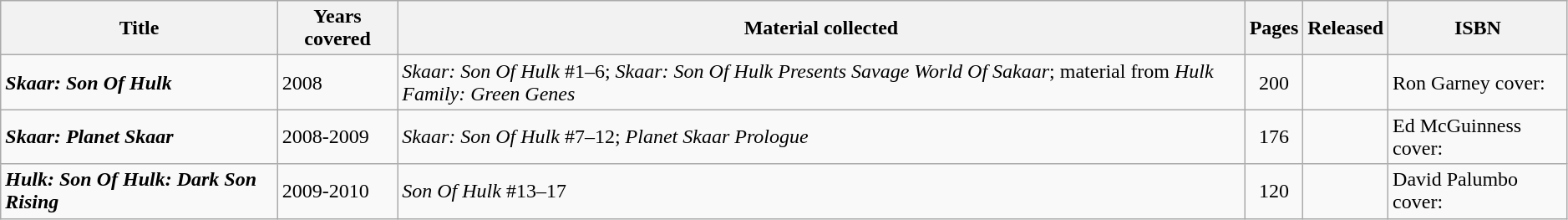<table class="wikitable sortable" width=99%>
<tr>
<th>Title</th>
<th>Years covered</th>
<th class="unsortable">Material collected</th>
<th>Pages</th>
<th>Released</th>
<th class="unsortable">ISBN</th>
</tr>
<tr>
<td><strong><em>Skaar: Son Of Hulk</em></strong></td>
<td>2008</td>
<td><em>Skaar: Son Of Hulk</em> #1–6; <em>Skaar: Son Of Hulk Presents Savage World Of Sakaar</em>; material from <em>Hulk Family: Green Genes</em></td>
<td style="text-align: center;">200</td>
<td></td>
<td>Ron Garney cover: </td>
</tr>
<tr>
<td><strong><em>Skaar: Planet Skaar</em></strong></td>
<td>2008-2009</td>
<td><em>Skaar: Son Of Hulk</em> #7–12; <em>Planet Skaar Prologue</em></td>
<td style="text-align: center;">176</td>
<td></td>
<td>Ed McGuinness cover: </td>
</tr>
<tr>
<td><strong><em>Hulk: Son Of Hulk: Dark Son Rising</em></strong></td>
<td>2009-2010</td>
<td><em>Son Of Hulk</em> #13–17</td>
<td style="text-align: center;">120</td>
<td></td>
<td>David Palumbo cover: </td>
</tr>
</table>
